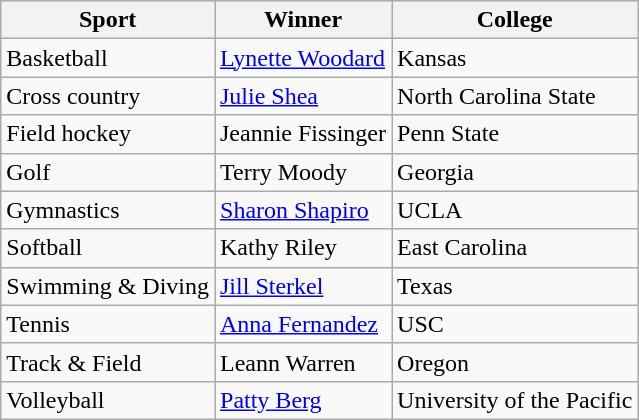<table class="wikitable">
<tr>
<th>Sport</th>
<th>Winner</th>
<th>College</th>
</tr>
<tr>
<td>Basketball</td>
<td><a href='#'>Lynette Woodard</a></td>
<td>Kansas</td>
</tr>
<tr>
<td>Cross country</td>
<td><a href='#'>Julie Shea</a></td>
<td>North Carolina State</td>
</tr>
<tr>
<td>Field hockey</td>
<td>Jeannie Fissinger</td>
<td>Penn State</td>
</tr>
<tr>
<td>Golf</td>
<td>Terry Moody</td>
<td>Georgia</td>
</tr>
<tr>
<td>Gymnastics</td>
<td><a href='#'>Sharon Shapiro</a></td>
<td>UCLA</td>
</tr>
<tr>
<td>Softball</td>
<td>Kathy Riley</td>
<td>East Carolina</td>
</tr>
<tr>
<td>Swimming & Diving</td>
<td><a href='#'>Jill Sterkel</a></td>
<td>Texas</td>
</tr>
<tr>
<td>Tennis</td>
<td><a href='#'>Anna Fernandez</a></td>
<td>USC</td>
</tr>
<tr>
<td>Track & Field</td>
<td>Leann Warren</td>
<td>Oregon</td>
</tr>
<tr>
<td>Volleyball</td>
<td><a href='#'>Patty Berg</a></td>
<td>University of the Pacific</td>
</tr>
</table>
